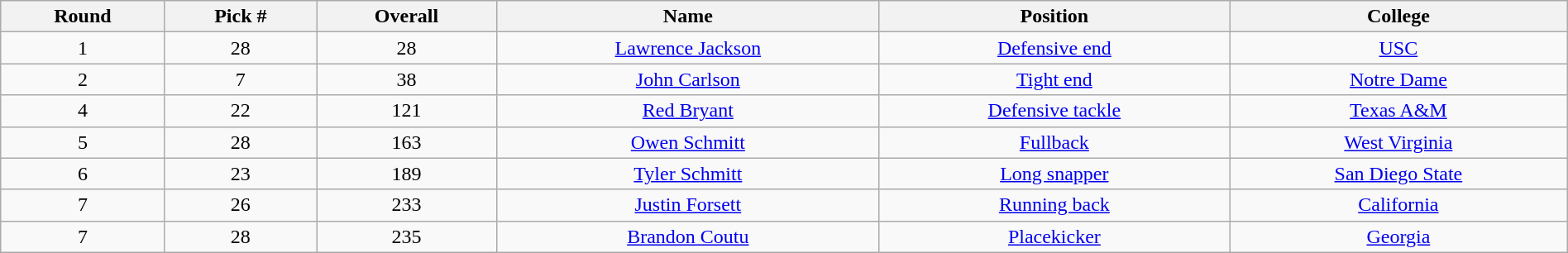<table class="wikitable sortable sortable" style="width: 100%; text-align:center">
<tr>
<th>Round</th>
<th>Pick #</th>
<th>Overall</th>
<th>Name</th>
<th>Position</th>
<th>College</th>
</tr>
<tr>
<td>1</td>
<td>28</td>
<td>28</td>
<td><a href='#'>Lawrence Jackson</a></td>
<td><a href='#'>Defensive end</a></td>
<td><a href='#'>USC</a></td>
</tr>
<tr>
<td>2</td>
<td>7</td>
<td>38</td>
<td><a href='#'>John Carlson</a></td>
<td><a href='#'>Tight end</a></td>
<td><a href='#'>Notre Dame</a></td>
</tr>
<tr>
<td>4</td>
<td>22</td>
<td>121</td>
<td><a href='#'>Red Bryant</a></td>
<td><a href='#'>Defensive tackle</a></td>
<td><a href='#'>Texas A&M</a></td>
</tr>
<tr>
<td>5</td>
<td>28</td>
<td>163</td>
<td><a href='#'>Owen Schmitt</a></td>
<td><a href='#'>Fullback</a></td>
<td><a href='#'>West Virginia</a></td>
</tr>
<tr>
<td>6</td>
<td>23</td>
<td>189</td>
<td><a href='#'>Tyler Schmitt</a></td>
<td><a href='#'>Long snapper</a></td>
<td><a href='#'>San Diego State</a></td>
</tr>
<tr>
<td>7</td>
<td>26</td>
<td>233</td>
<td><a href='#'>Justin Forsett</a></td>
<td><a href='#'>Running back</a></td>
<td><a href='#'>California</a></td>
</tr>
<tr>
<td>7</td>
<td>28</td>
<td>235</td>
<td><a href='#'>Brandon Coutu</a></td>
<td><a href='#'>Placekicker</a></td>
<td><a href='#'>Georgia</a></td>
</tr>
</table>
